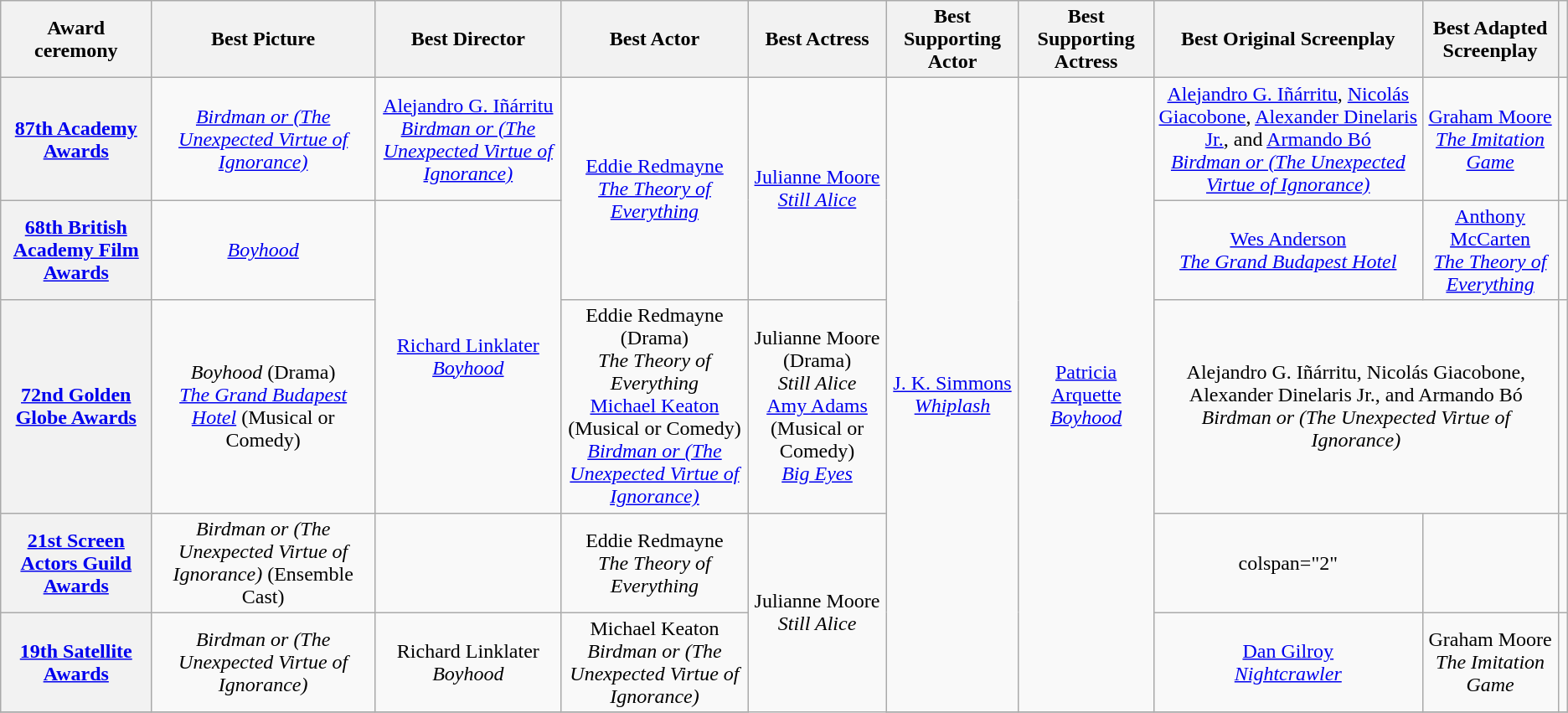<table class="wikitable"  style="text-align:center">
<tr>
<th>Award ceremony</th>
<th>Best Picture</th>
<th>Best Director</th>
<th>Best Actor</th>
<th>Best Actress</th>
<th>Best Supporting Actor</th>
<th>Best Supporting Actress</th>
<th>Best Original Screenplay</th>
<th>Best Adapted Screenplay</th>
<th></th>
</tr>
<tr>
<th scope="row"><a href='#'>87th Academy Awards</a></th>
<td><em><a href='#'>Birdman or (The Unexpected Virtue of Ignorance)</a></em></td>
<td><a href='#'>Alejandro G. Iñárritu</a><br><em><a href='#'>Birdman or (The Unexpected Virtue of Ignorance)</a></em></td>
<td rowspan="2"><a href='#'>Eddie Redmayne</a><br><em><a href='#'>The Theory of Everything</a></em></td>
<td rowspan="2"><a href='#'>Julianne Moore</a><br><em><a href='#'>Still Alice</a></em></td>
<td rowspan="5"><a href='#'>J. K. Simmons</a><br><em><a href='#'>Whiplash</a></em></td>
<td rowspan="5"><a href='#'>Patricia Arquette</a><br><em><a href='#'>Boyhood</a></em></td>
<td><a href='#'>Alejandro G. Iñárritu</a>, <a href='#'>Nicolás Giacobone</a>, <a href='#'>Alexander Dinelaris Jr.</a>, and <a href='#'>Armando Bó</a><br><em><a href='#'>Birdman or (The Unexpected Virtue of Ignorance)</a></em></td>
<td><a href='#'>Graham Moore</a><br><em><a href='#'>The Imitation Game</a></em></td>
<td></td>
</tr>
<tr>
<th scope="row"><a href='#'>68th British Academy Film Awards</a></th>
<td><em><a href='#'>Boyhood</a></em></td>
<td rowspan="2"><a href='#'>Richard Linklater</a><br><em><a href='#'>Boyhood</a></em></td>
<td><a href='#'>Wes Anderson</a><br><em><a href='#'>The Grand Budapest Hotel</a></em></td>
<td><a href='#'>Anthony McCarten</a><br><em><a href='#'>The Theory of Everything</a></em></td>
<td></td>
</tr>
<tr>
<th scope="row"><a href='#'>72nd Golden Globe Awards</a></th>
<td><em>Boyhood</em> (Drama)<br><em><a href='#'>The Grand Budapest Hotel</a></em> (Musical or Comedy)</td>
<td>Eddie Redmayne (Drama)<br><em>The Theory of Everything</em><br><a href='#'>Michael Keaton</a> (Musical or Comedy)<br><em><a href='#'>Birdman or (The Unexpected Virtue of Ignorance)</a></em></td>
<td>Julianne Moore (Drama)<br><em>Still Alice</em><br><a href='#'>Amy Adams</a> (Musical or Comedy)<br><em><a href='#'>Big Eyes</a></em></td>
<td colspan="2">Alejandro G. Iñárritu, Nicolás Giacobone, Alexander Dinelaris Jr., and Armando Bó<br><em>Birdman or (The Unexpected Virtue of Ignorance)</em></td>
<td></td>
</tr>
<tr>
<th scope="row"><a href='#'>21st Screen Actors Guild Awards</a></th>
<td><em>Birdman or (The Unexpected Virtue of Ignorance)</em> (Ensemble Cast)</td>
<td></td>
<td>Eddie Redmayne<br><em>The Theory of Everything</em></td>
<td rowspan="3">Julianne Moore<br><em>Still Alice</em></td>
<td>colspan="2" </td>
<td></td>
</tr>
<tr>
<th scope="row"><a href='#'>19th Satellite Awards</a></th>
<td><em>Birdman or (The Unexpected Virtue of Ignorance)</em></td>
<td>Richard Linklater<br><em>Boyhood</em></td>
<td>Michael Keaton<br><em>Birdman or (The Unexpected Virtue of Ignorance)</em></td>
<td><a href='#'>Dan Gilroy</a><br><em><a href='#'>Nightcrawler</a></em></td>
<td>Graham Moore<br><em>The Imitation Game</em></td>
<td></td>
</tr>
<tr>
</tr>
</table>
